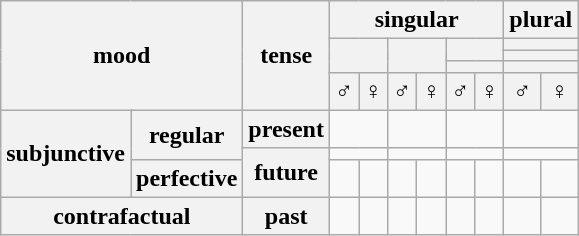<table class="wikitable">
<tr>
<th colspan="2" rowspan="5">mood</th>
<th rowspan="5">tense</th>
<th colspan="6">singular</th>
<th colspan="2">plural</th>
</tr>
<tr>
<th colspan="2" rowspan="3"> </th>
<th colspan="2" rowspan="3"> </th>
<th colspan="2" rowspan="2"> </th>
<th colspan="2"> </th>
</tr>
<tr>
<th colspan="2"> </th>
</tr>
<tr>
<th colspan="2"> </th>
<th colspan="2"> </th>
</tr>
<tr>
<th>♂</th>
<th>♀</th>
<th>♂</th>
<th>♀</th>
<th>♂</th>
<th>♀</th>
<th>♂</th>
<th>♀</th>
</tr>
<tr>
<th rowspan="3">subjunctive</th>
<th rowspan="2">regular</th>
<th>present</th>
<td colspan="2"></td>
<td colspan="2"></td>
<td colspan="2"></td>
<td colspan="2"></td>
</tr>
<tr>
<th rowspan="2">future</th>
<td colspan="2"></td>
<td colspan="2"></td>
<td colspan="2"></td>
<td colspan="2"></td>
</tr>
<tr>
<th>perfective</th>
<td></td>
<td></td>
<td></td>
<td></td>
<td></td>
<td></td>
<td></td>
<td></td>
</tr>
<tr>
<th colspan="2">contrafactual</th>
<th>past</th>
<td></td>
<td></td>
<td></td>
<td></td>
<td></td>
<td></td>
<td></td>
<td></td>
</tr>
</table>
